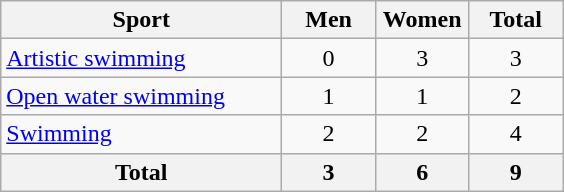<table class="wikitable sortable" style="text-align:center;">
<tr>
<th width=180>Sport</th>
<th width=55>Men</th>
<th width=55>Women</th>
<th width=55>Total</th>
</tr>
<tr>
<td align=left><a href='#'>Artistic swimming</a></td>
<td>0</td>
<td>3</td>
<td>3</td>
</tr>
<tr>
<td align=left><a href='#'>Open water swimming</a></td>
<td>1</td>
<td>1</td>
<td>2</td>
</tr>
<tr>
<td align=left><a href='#'>Swimming</a></td>
<td>2</td>
<td>2</td>
<td>4</td>
</tr>
<tr>
<th>Total</th>
<th>3</th>
<th>6</th>
<th>9</th>
</tr>
</table>
